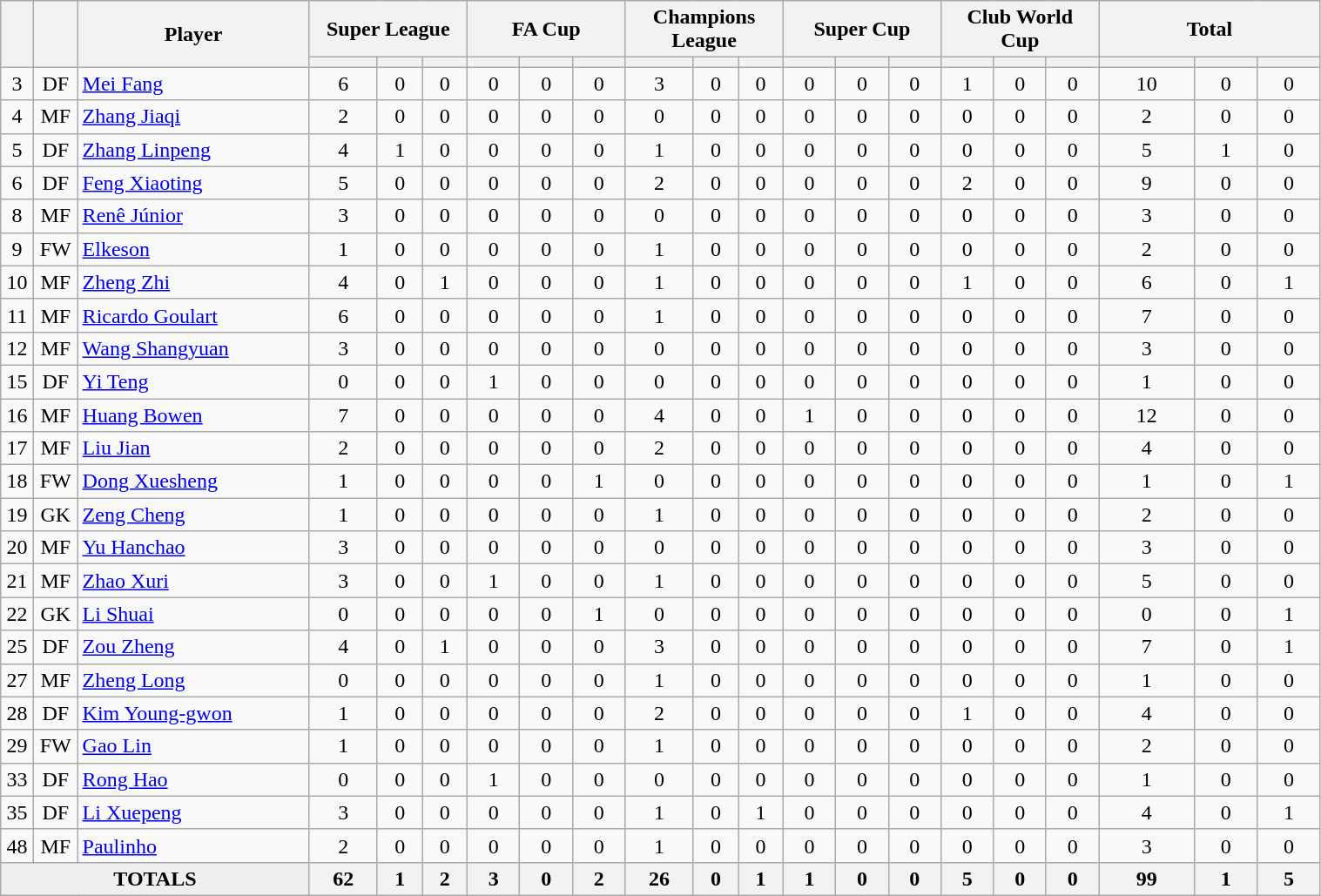<table class="wikitable" style="text-align:center" width=80%>
<tr>
<th rowspan=2></th>
<th rowspan=2></th>
<th rowspan=2 width="170">Player</th>
<th colspan=3 width="105">Super League</th>
<th colspan=3 width="105">FA Cup</th>
<th colspan=3 width="105">Champions League</th>
<th colspan=3 width="105">Super Cup</th>
<th colspan=3 width="105">Club World Cup</th>
<th colspan=3 width="150">Total</th>
</tr>
<tr>
<th></th>
<th></th>
<th></th>
<th></th>
<th></th>
<th></th>
<th></th>
<th></th>
<th></th>
<th></th>
<th></th>
<th></th>
<th></th>
<th></th>
<th></th>
<th></th>
<th></th>
<th></th>
</tr>
<tr>
<td>3</td>
<td>DF</td>
<td align=left> <a href='#'>Mei Fang</a></td>
<td>6</td>
<td>0</td>
<td>0</td>
<td>0</td>
<td>0</td>
<td>0</td>
<td>3</td>
<td>0</td>
<td>0</td>
<td>0</td>
<td>0</td>
<td>0</td>
<td>1</td>
<td>0</td>
<td>0</td>
<td>10</td>
<td>0</td>
<td>0</td>
</tr>
<tr>
<td>4</td>
<td>MF</td>
<td align=left> <a href='#'>Zhang Jiaqi</a></td>
<td>2</td>
<td>0</td>
<td>0</td>
<td>0</td>
<td>0</td>
<td>0</td>
<td>0</td>
<td>0</td>
<td>0</td>
<td>0</td>
<td>0</td>
<td>0</td>
<td>0</td>
<td>0</td>
<td>0</td>
<td>2</td>
<td>0</td>
<td>0</td>
</tr>
<tr>
<td>5</td>
<td>DF</td>
<td align=left> <a href='#'>Zhang Linpeng</a></td>
<td>4</td>
<td>1</td>
<td>0</td>
<td>0</td>
<td>0</td>
<td>0</td>
<td>1</td>
<td>0</td>
<td>0</td>
<td>0</td>
<td>0</td>
<td>0</td>
<td>0</td>
<td>0</td>
<td>0</td>
<td>5</td>
<td>1</td>
<td>0</td>
</tr>
<tr>
<td>6</td>
<td>DF</td>
<td align=left> <a href='#'>Feng Xiaoting</a></td>
<td>5</td>
<td>0</td>
<td>0</td>
<td>0</td>
<td>0</td>
<td>0</td>
<td>2</td>
<td>0</td>
<td>0</td>
<td>0</td>
<td>0</td>
<td>0</td>
<td>2</td>
<td>0</td>
<td>0</td>
<td>9</td>
<td>0</td>
<td>0</td>
</tr>
<tr>
<td>8</td>
<td>MF</td>
<td align=left> <a href='#'>Renê Júnior</a></td>
<td>3</td>
<td>0</td>
<td>0</td>
<td>0</td>
<td>0</td>
<td>0</td>
<td>0</td>
<td>0</td>
<td>0</td>
<td>0</td>
<td>0</td>
<td>0</td>
<td>0</td>
<td>0</td>
<td>0</td>
<td>3</td>
<td>0</td>
<td>0</td>
</tr>
<tr>
<td>9</td>
<td>FW</td>
<td align=left> <a href='#'>Elkeson</a></td>
<td>1</td>
<td>0</td>
<td>0</td>
<td>0</td>
<td>0</td>
<td>0</td>
<td>1</td>
<td>0</td>
<td>0</td>
<td>0</td>
<td>0</td>
<td>0</td>
<td>0</td>
<td>0</td>
<td>0</td>
<td>2</td>
<td>0</td>
<td>0</td>
</tr>
<tr>
<td>10</td>
<td>MF</td>
<td align=left> <a href='#'>Zheng Zhi</a></td>
<td>4</td>
<td>0</td>
<td>1</td>
<td>0</td>
<td>0</td>
<td>0</td>
<td>1</td>
<td>0</td>
<td>0</td>
<td>0</td>
<td>0</td>
<td>0</td>
<td>1</td>
<td>0</td>
<td>0</td>
<td>6</td>
<td>0</td>
<td>1</td>
</tr>
<tr>
<td>11</td>
<td>MF</td>
<td align=left> <a href='#'>Ricardo Goulart</a></td>
<td>6</td>
<td>0</td>
<td>0</td>
<td>0</td>
<td>0</td>
<td>0</td>
<td>1</td>
<td>0</td>
<td>0</td>
<td>0</td>
<td>0</td>
<td>0</td>
<td>0</td>
<td>0</td>
<td>0</td>
<td>7</td>
<td>0</td>
<td>0</td>
</tr>
<tr>
<td>12</td>
<td>MF</td>
<td align=left> <a href='#'>Wang Shangyuan</a></td>
<td>3</td>
<td>0</td>
<td>0</td>
<td>0</td>
<td>0</td>
<td>0</td>
<td>0</td>
<td>0</td>
<td>0</td>
<td>0</td>
<td>0</td>
<td>0</td>
<td>0</td>
<td>0</td>
<td>0</td>
<td>3</td>
<td>0</td>
<td>0</td>
</tr>
<tr>
<td>15</td>
<td>DF</td>
<td align=left> <a href='#'>Yi Teng</a></td>
<td>0</td>
<td>0</td>
<td>0</td>
<td>1</td>
<td>0</td>
<td>0</td>
<td>0</td>
<td>0</td>
<td>0</td>
<td>0</td>
<td>0</td>
<td>0</td>
<td>0</td>
<td>0</td>
<td>0</td>
<td>1</td>
<td>0</td>
<td>0</td>
</tr>
<tr>
<td>16</td>
<td>MF</td>
<td align=left> <a href='#'>Huang Bowen</a></td>
<td>7</td>
<td>0</td>
<td>0</td>
<td>0</td>
<td>0</td>
<td>0</td>
<td>4</td>
<td>0</td>
<td>0</td>
<td>1</td>
<td>0</td>
<td>0</td>
<td>0</td>
<td>0</td>
<td>0</td>
<td>12</td>
<td>0</td>
<td>0</td>
</tr>
<tr>
<td>17</td>
<td>MF</td>
<td align=left> <a href='#'>Liu Jian</a></td>
<td>2</td>
<td>0</td>
<td>0</td>
<td>0</td>
<td>0</td>
<td>0</td>
<td>2</td>
<td>0</td>
<td>0</td>
<td>0</td>
<td>0</td>
<td>0</td>
<td>0</td>
<td>0</td>
<td>0</td>
<td>4</td>
<td>0</td>
<td>0</td>
</tr>
<tr>
<td>18</td>
<td>FW</td>
<td align=left> <a href='#'>Dong Xuesheng</a></td>
<td>1</td>
<td>0</td>
<td>0</td>
<td>0</td>
<td>0</td>
<td>1</td>
<td>0</td>
<td>0</td>
<td>0</td>
<td>0</td>
<td>0</td>
<td>0</td>
<td>0</td>
<td>0</td>
<td>0</td>
<td>1</td>
<td>0</td>
<td>1</td>
</tr>
<tr>
<td>19</td>
<td>GK</td>
<td align=left> <a href='#'>Zeng Cheng</a></td>
<td>1</td>
<td>0</td>
<td>0</td>
<td>0</td>
<td>0</td>
<td>0</td>
<td>1</td>
<td>0</td>
<td>0</td>
<td>0</td>
<td>0</td>
<td>0</td>
<td>0</td>
<td>0</td>
<td>0</td>
<td>2</td>
<td>0</td>
<td>0</td>
</tr>
<tr>
<td>20</td>
<td>MF</td>
<td align=left> <a href='#'>Yu Hanchao</a></td>
<td>3</td>
<td>0</td>
<td>0</td>
<td>0</td>
<td>0</td>
<td>0</td>
<td>0</td>
<td>0</td>
<td>0</td>
<td>0</td>
<td>0</td>
<td>0</td>
<td>0</td>
<td>0</td>
<td>0</td>
<td>3</td>
<td>0</td>
<td>0</td>
</tr>
<tr>
<td>21</td>
<td>MF</td>
<td align=left> <a href='#'>Zhao Xuri</a></td>
<td>3</td>
<td>0</td>
<td>0</td>
<td>1</td>
<td>0</td>
<td>0</td>
<td>1</td>
<td>0</td>
<td>0</td>
<td>0</td>
<td>0</td>
<td>0</td>
<td>0</td>
<td>0</td>
<td>0</td>
<td>5</td>
<td>0</td>
<td>0</td>
</tr>
<tr>
<td>22</td>
<td>GK</td>
<td align=left> <a href='#'>Li Shuai</a></td>
<td>0</td>
<td>0</td>
<td>0</td>
<td>0</td>
<td>0</td>
<td>1</td>
<td>0</td>
<td>0</td>
<td>0</td>
<td>0</td>
<td>0</td>
<td>0</td>
<td>0</td>
<td>0</td>
<td>0</td>
<td>0</td>
<td>0</td>
<td>1</td>
</tr>
<tr>
<td>25</td>
<td>DF</td>
<td align=left> <a href='#'>Zou Zheng</a></td>
<td>4</td>
<td>0</td>
<td>1</td>
<td>0</td>
<td>0</td>
<td>0</td>
<td>3</td>
<td>0</td>
<td>0</td>
<td>0</td>
<td>0</td>
<td>0</td>
<td>0</td>
<td>0</td>
<td>0</td>
<td>7</td>
<td>0</td>
<td>1</td>
</tr>
<tr>
<td>27</td>
<td>MF</td>
<td align=left> <a href='#'>Zheng Long</a></td>
<td>0</td>
<td>0</td>
<td>0</td>
<td>0</td>
<td>0</td>
<td>0</td>
<td>1</td>
<td>0</td>
<td>0</td>
<td>0</td>
<td>0</td>
<td>0</td>
<td>0</td>
<td>0</td>
<td>0</td>
<td>1</td>
<td>0</td>
<td>0</td>
</tr>
<tr>
<td>28</td>
<td>DF</td>
<td align=left> <a href='#'>Kim Young-gwon</a></td>
<td>1</td>
<td>0</td>
<td>0</td>
<td>0</td>
<td>0</td>
<td>0</td>
<td>2</td>
<td>0</td>
<td>0</td>
<td>0</td>
<td>0</td>
<td>0</td>
<td>1</td>
<td>0</td>
<td>0</td>
<td>4</td>
<td>0</td>
<td>0</td>
</tr>
<tr>
<td>29</td>
<td>FW</td>
<td align=left> <a href='#'>Gao Lin</a></td>
<td>1</td>
<td>0</td>
<td>0</td>
<td>0</td>
<td>0</td>
<td>0</td>
<td>1</td>
<td>0</td>
<td>0</td>
<td>0</td>
<td>0</td>
<td>0</td>
<td>0</td>
<td>0</td>
<td>0</td>
<td>2</td>
<td>0</td>
<td>0</td>
</tr>
<tr>
<td>33</td>
<td>DF</td>
<td align=left> <a href='#'>Rong Hao</a></td>
<td>0</td>
<td>0</td>
<td>0</td>
<td>1</td>
<td>0</td>
<td>0</td>
<td>0</td>
<td>0</td>
<td>0</td>
<td>0</td>
<td>0</td>
<td>0</td>
<td>0</td>
<td>0</td>
<td>0</td>
<td>1</td>
<td>0</td>
<td>0</td>
</tr>
<tr>
<td>35</td>
<td>DF</td>
<td align=left> <a href='#'>Li Xuepeng</a></td>
<td>3</td>
<td>0</td>
<td>0</td>
<td>0</td>
<td>0</td>
<td>0</td>
<td>1</td>
<td>0</td>
<td>1</td>
<td>0</td>
<td>0</td>
<td>0</td>
<td>0</td>
<td>0</td>
<td>0</td>
<td>4</td>
<td>0</td>
<td>1</td>
</tr>
<tr>
<td>48</td>
<td>MF</td>
<td align=left> <a href='#'>Paulinho</a></td>
<td>2</td>
<td>0</td>
<td>0</td>
<td>0</td>
<td>0</td>
<td>0</td>
<td>1</td>
<td>0</td>
<td>0</td>
<td>0</td>
<td>0</td>
<td>0</td>
<td>0</td>
<td>0</td>
<td>0</td>
<td>3</td>
<td>0</td>
<td>0</td>
</tr>
<tr>
<td ! colspan=3 style="background: #efefef; text-align: center;"><strong>TOTALS</strong></td>
<th>62</th>
<th>1</th>
<th>2</th>
<th>3</th>
<th>0</th>
<th>2</th>
<th>26</th>
<th>0</th>
<th>1</th>
<th>1</th>
<th>0</th>
<th>0</th>
<th>5</th>
<th>0</th>
<th>0</th>
<th>99</th>
<th>1</th>
<th>5</th>
</tr>
</table>
